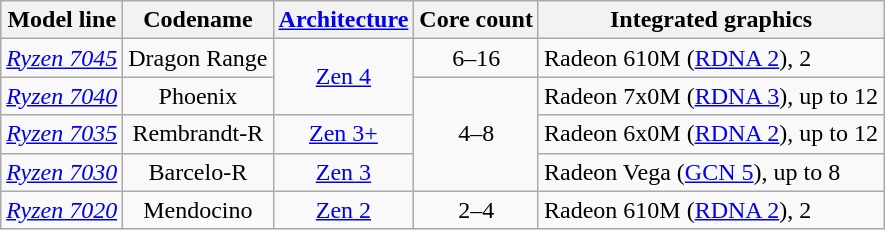<table class="wikitable" style="text-align: center;">
<tr>
<th>Model line</th>
<th>Codename</th>
<th><a href='#'>Architecture</a></th>
<th>Core count</th>
<th>Integrated graphics</th>
</tr>
<tr>
<td style="text-align: left;"><a href='#'><em>Ryzen 7045</em></a></td>
<td>Dragon Range</td>
<td rowspan=2><a href='#'>Zen 4</a></td>
<td>6–16</td>
<td style="text-align: left;">Radeon 610M (<a href='#'>RDNA 2</a>), 2 </td>
</tr>
<tr>
<td style="text-align: left;"><a href='#'><em>Ryzen 7040</em></a></td>
<td>Phoenix</td>
<td rowspan="3">4–8</td>
<td style="text-align: left;">Radeon 7x0M (<a href='#'>RDNA 3</a>), up to 12 </td>
</tr>
<tr>
<td style="text-align: left;"><a href='#'><em>Ryzen 7035</em></a></td>
<td>Rembrandt-R</td>
<td><a href='#'>Zen 3+</a></td>
<td style="text-align: left;">Radeon 6x0M (<a href='#'>RDNA 2</a>), up to 12 </td>
</tr>
<tr>
<td style="text-align: left;"><a href='#'><em>Ryzen 7030</em></a></td>
<td>Barcelo-R</td>
<td><a href='#'>Zen 3</a></td>
<td style="text-align: left;">Radeon Vega (<a href='#'>GCN 5</a>), up to 8 </td>
</tr>
<tr>
<td style="text-align: left;"><a href='#'><em>Ryzen 7020</em></a></td>
<td>Mendocino</td>
<td><a href='#'>Zen 2</a></td>
<td>2–4</td>
<td style="text-align: left;">Radeon 610M (<a href='#'>RDNA 2</a>), 2 </td>
</tr>
</table>
